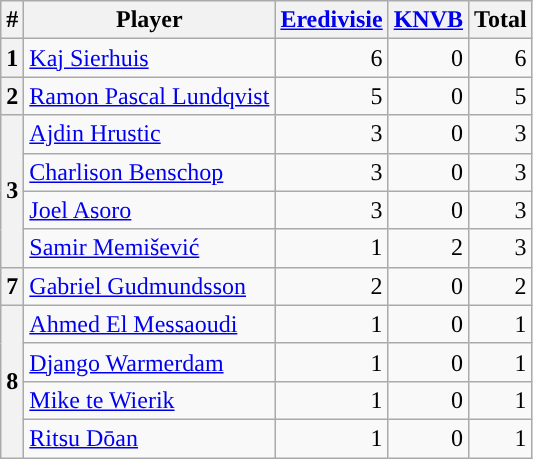<table class="wikitable" style="text-align:right;">
<tr>
<th>#</th>
<th>Player</th>
<th><a href='#'>Eredivisie</a></th>
<th><a href='#'>KNVB</a></th>
<th>Total</th>
</tr>
<tr>
<th align=center>1</th>
<td align=left> <a href='#'>Kaj Sierhuis</a></td>
<td>6</td>
<td>0</td>
<td>6</td>
</tr>
<tr>
<th align=center>2</th>
<td align=left> <a href='#'>Ramon Pascal Lundqvist</a></td>
<td>5</td>
<td>0</td>
<td>5</td>
</tr>
<tr>
<th rowspan=4 align=center>3</th>
<td align=left> <a href='#'>Ajdin Hrustic</a></td>
<td>3</td>
<td>0</td>
<td>3</td>
</tr>
<tr>
<td align=left> <a href='#'>Charlison Benschop</a></td>
<td>3</td>
<td>0</td>
<td>3</td>
</tr>
<tr>
<td align=left> <a href='#'>Joel Asoro</a></td>
<td>3</td>
<td>0</td>
<td>3</td>
</tr>
<tr>
<td align=left> <a href='#'>Samir Memišević</a></td>
<td>1</td>
<td>2</td>
<td>3</td>
</tr>
<tr>
<th align=center>7</th>
<td align=left> <a href='#'>Gabriel Gudmundsson</a></td>
<td>2</td>
<td>0</td>
<td>2</td>
</tr>
<tr>
<th rowspan=4 align=center>8</th>
<td align=left> <a href='#'>Ahmed El Messaoudi</a></td>
<td>1</td>
<td>0</td>
<td>1</td>
</tr>
<tr>
<td align=left> <a href='#'>Django Warmerdam</a></td>
<td>1</td>
<td>0</td>
<td>1</td>
</tr>
<tr>
<td align=left> <a href='#'>Mike te Wierik</a></td>
<td>1</td>
<td>0</td>
<td>1</td>
</tr>
<tr>
<td align=left> <a href='#'>Ritsu Dōan</a></td>
<td>1</td>
<td>0</td>
<td>1</td>
</tr>
</table>
